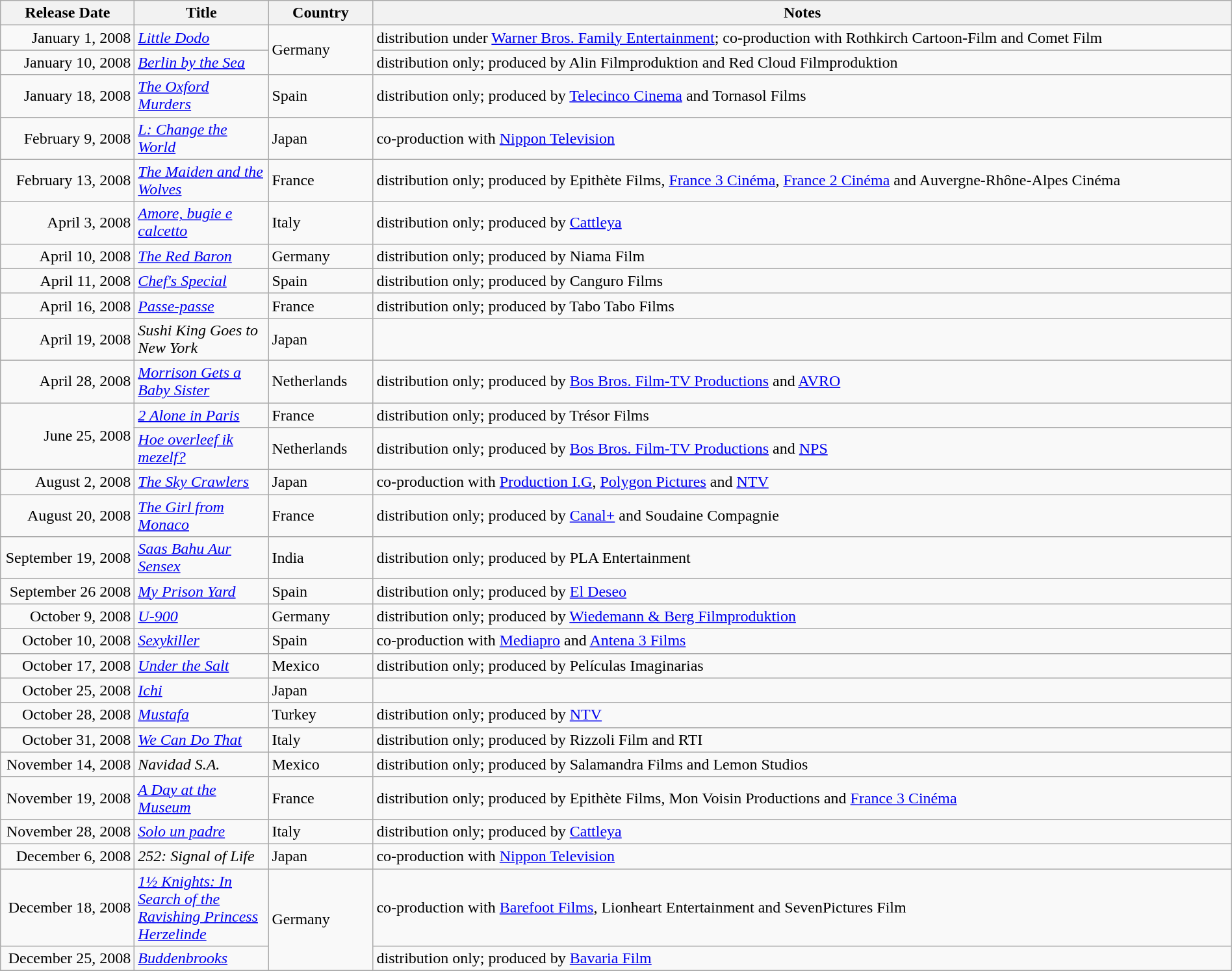<table class="wikitable sortable" style="width:100%;">
<tr>
<th scope="col" style=width:130px;">Release Date</th>
<th scope="col" style=width:130px;">Title</th>
<th scope="col" style=width:100px;">Country</th>
<th>Notes</th>
</tr>
<tr>
<td style="text-align:right;">January 1, 2008</td>
<td><em><a href='#'>Little Dodo</a></em></td>
<td rowspan="2">Germany</td>
<td>distribution under <a href='#'>Warner Bros. Family Entertainment</a>; co-production with Rothkirch Cartoon-Film and Comet Film</td>
</tr>
<tr>
<td style="text-align:right;">January 10, 2008</td>
<td><em><a href='#'>Berlin by the Sea</a></em></td>
<td>distribution only; produced by Alin Filmproduktion and Red Cloud Filmproduktion</td>
</tr>
<tr>
<td style="text-align:right;">January 18, 2008</td>
<td><em><a href='#'>The Oxford Murders</a></em></td>
<td>Spain</td>
<td>distribution only; produced by <a href='#'>Telecinco Cinema</a> and Tornasol Films</td>
</tr>
<tr>
<td style="text-align:right;">February 9, 2008</td>
<td><em><a href='#'>L: Change the World</a></em></td>
<td>Japan</td>
<td>co-production with <a href='#'>Nippon Television</a></td>
</tr>
<tr>
<td style="text-align:right;">February 13, 2008</td>
<td><em><a href='#'>The Maiden and the Wolves</a></em></td>
<td>France</td>
<td>distribution only; produced by Epithète Films, <a href='#'>France 3 Cinéma</a>, <a href='#'>France 2 Cinéma</a> and Auvergne-Rhône-Alpes Cinéma</td>
</tr>
<tr>
<td style="text-align:right;">April 3, 2008</td>
<td><em><a href='#'>Amore, bugie e calcetto</a></em></td>
<td>Italy</td>
<td>distribution only; produced by  <a href='#'>Cattleya</a></td>
</tr>
<tr>
<td style="text-align:right;">April 10, 2008</td>
<td><em><a href='#'>The Red Baron</a></em></td>
<td>Germany</td>
<td>distribution only; produced by Niama Film</td>
</tr>
<tr>
<td style="text-align:right;">April 11, 2008</td>
<td><em><a href='#'>Chef's Special</a></em></td>
<td>Spain</td>
<td>distribution only; produced by Canguro Films</td>
</tr>
<tr>
<td style="text-align:right;">April 16, 2008</td>
<td><em><a href='#'>Passe-passe</a></em></td>
<td>France</td>
<td>distribution only; produced by Tabo Tabo Films</td>
</tr>
<tr>
<td style="text-align:right;">April 19, 2008</td>
<td><em>Sushi King Goes to New York</em></td>
<td>Japan</td>
<td></td>
</tr>
<tr>
<td style="text-align:right;">April 28, 2008</td>
<td><em><a href='#'>Morrison Gets a Baby Sister</a></em></td>
<td>Netherlands</td>
<td>distribution only; produced by <a href='#'>Bos Bros. Film-TV Productions</a> and <a href='#'>AVRO</a></td>
</tr>
<tr>
<td style="text-align:right;" rowspan="2">June 25, 2008</td>
<td><em><a href='#'>2 Alone in Paris</a></em></td>
<td>France</td>
<td>distribution only; produced by Trésor Films</td>
</tr>
<tr>
<td><em><a href='#'>Hoe overleef ik mezelf?</a></em></td>
<td>Netherlands</td>
<td>distribution only; produced by <a href='#'>Bos Bros. Film-TV Productions</a> and <a href='#'>NPS</a></td>
</tr>
<tr>
<td style="text-align:right;">August 2, 2008</td>
<td><em><a href='#'>The Sky Crawlers</a></em></td>
<td>Japan</td>
<td>co-production with <a href='#'>Production I.G</a>, <a href='#'>Polygon Pictures</a> and <a href='#'>NTV</a></td>
</tr>
<tr>
<td style="text-align:right;">August 20, 2008</td>
<td><em> <a href='#'>The Girl from Monaco</a></em></td>
<td>France</td>
<td>distribution only; produced by <a href='#'>Canal+</a> and Soudaine Compagnie</td>
</tr>
<tr>
<td style="text-align:right;">September 19, 2008</td>
<td><em><a href='#'>Saas Bahu Aur Sensex</a></em></td>
<td>India</td>
<td>distribution only; produced by PLA Entertainment</td>
</tr>
<tr>
<td style="text-align:right;">September 26 2008</td>
<td><em><a href='#'>My Prison Yard</a></em></td>
<td>Spain</td>
<td>distribution only; produced by <a href='#'>El Deseo</a></td>
</tr>
<tr>
<td style="text-align:right;">October 9, 2008</td>
<td><em><a href='#'>U-900</a></em></td>
<td>Germany</td>
<td>distribution only; produced by <a href='#'>Wiedemann & Berg Filmproduktion</a></td>
</tr>
<tr>
<td style="text-align:right;">October 10, 2008</td>
<td><em><a href='#'>Sexykiller</a></em></td>
<td>Spain</td>
<td>co-production with <a href='#'>Mediapro</a> and <a href='#'>Antena 3 Films</a></td>
</tr>
<tr>
<td style="text-align:right;">October 17, 2008</td>
<td><em><a href='#'>Under the Salt</a></em></td>
<td>Mexico</td>
<td>distribution only; produced by Películas Imaginarias</td>
</tr>
<tr>
<td style="text-align:right;">October 25, 2008</td>
<td><em><a href='#'>Ichi</a></em></td>
<td>Japan</td>
<td></td>
</tr>
<tr>
<td style="text-align:right;">October 28, 2008</td>
<td><em><a href='#'>Mustafa</a></em></td>
<td>Turkey</td>
<td>distribution only; produced by <a href='#'>NTV</a></td>
</tr>
<tr>
<td style="text-align:right;">October 31, 2008</td>
<td><em><a href='#'>We Can Do That</a></em></td>
<td>Italy</td>
<td>distribution only; produced by Rizzoli Film and RTI</td>
</tr>
<tr>
<td style="text-align:right;">November 14, 2008</td>
<td><em>Navidad S.A.</em></td>
<td>Mexico</td>
<td>distribution only; produced by Salamandra Films and Lemon Studios</td>
</tr>
<tr>
<td style="text-align:right;">November 19, 2008</td>
<td><em><a href='#'>A Day at the Museum</a></em></td>
<td>France</td>
<td>distribution only; produced by Epithète Films, Mon Voisin Productions and <a href='#'>France 3 Cinéma</a></td>
</tr>
<tr>
<td style="text-align:right;">November 28, 2008</td>
<td><em><a href='#'>Solo un padre</a></em></td>
<td>Italy</td>
<td>distribution only; produced by <a href='#'>Cattleya</a></td>
</tr>
<tr>
<td style="text-align:right;">December 6, 2008</td>
<td><em>252: Signal of Life</em></td>
<td>Japan</td>
<td>co-production with <a href='#'>Nippon Television</a></td>
</tr>
<tr>
<td style="text-align:right;">December 18, 2008</td>
<td><em><a href='#'>1½ Knights: In Search of the Ravishing Princess Herzelinde</a></em></td>
<td rowspan="2">Germany</td>
<td>co-production with <a href='#'>Barefoot Films</a>, Lionheart Entertainment and SevenPictures Film</td>
</tr>
<tr>
<td style="text-align:right;">December 25, 2008</td>
<td><em><a href='#'>Buddenbrooks</a></em></td>
<td>distribution only; produced by <a href='#'>Bavaria Film</a></td>
</tr>
<tr>
</tr>
</table>
